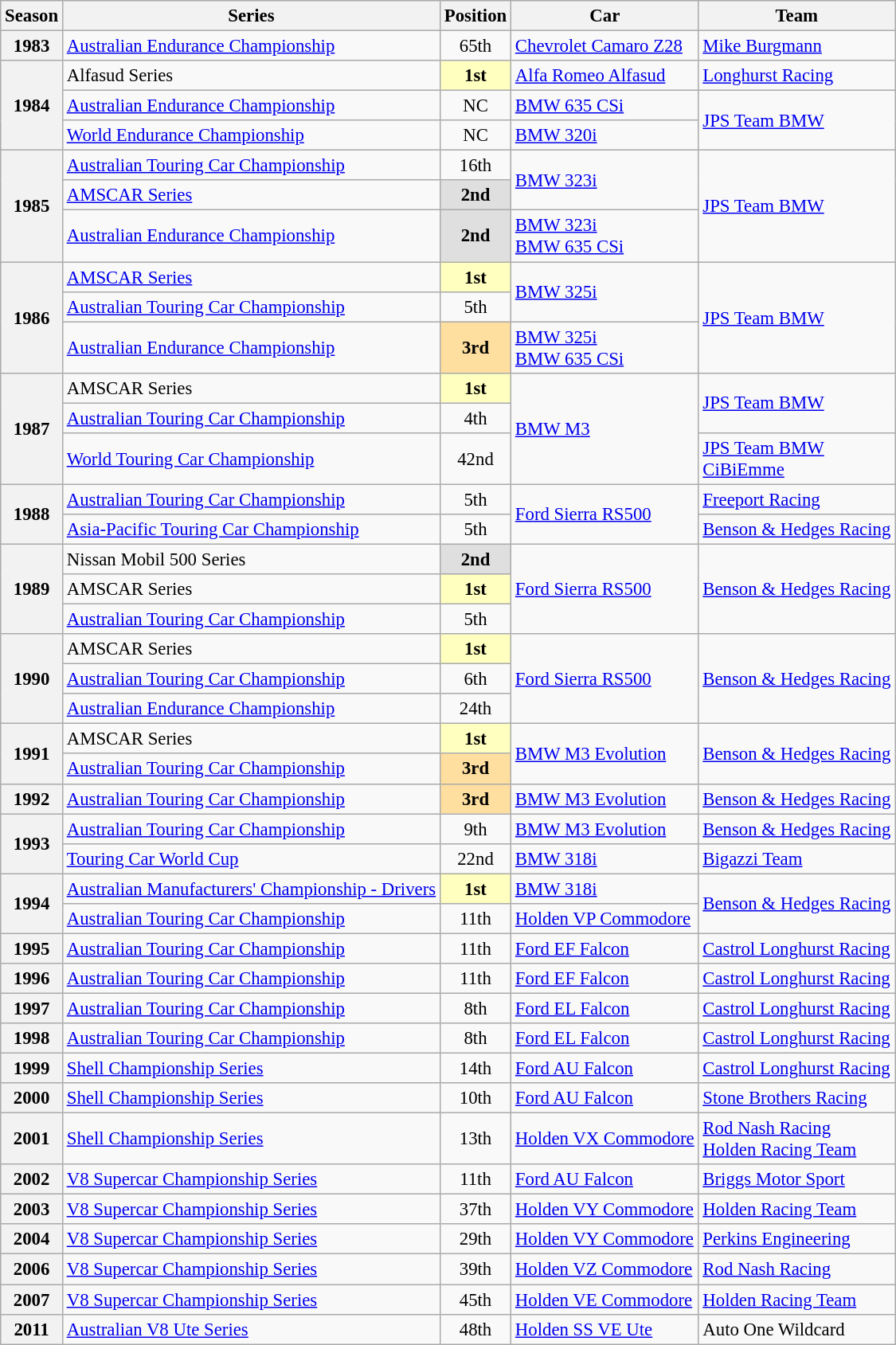<table class="wikitable" style="font-size: 95%;">
<tr>
<th>Season</th>
<th>Series</th>
<th>Position</th>
<th>Car</th>
<th>Team</th>
</tr>
<tr>
<th>1983</th>
<td><a href='#'>Australian Endurance Championship</a></td>
<td align="center">65th</td>
<td><a href='#'>Chevrolet Camaro Z28</a></td>
<td><a href='#'>Mike Burgmann</a></td>
</tr>
<tr>
<th rowspan=3>1984</th>
<td>Alfasud Series</td>
<td align="center" style="background:#ffffbf;"><strong>1st</strong></td>
<td><a href='#'>Alfa Romeo Alfasud</a></td>
<td><a href='#'>Longhurst Racing</a></td>
</tr>
<tr>
<td><a href='#'>Australian Endurance Championship</a></td>
<td align="center">NC</td>
<td><a href='#'>BMW 635 CSi</a></td>
<td rowspan=2><a href='#'>JPS Team BMW</a></td>
</tr>
<tr>
<td><a href='#'>World Endurance Championship</a></td>
<td align="center">NC</td>
<td><a href='#'>BMW 320i</a></td>
</tr>
<tr>
<th rowspan=3>1985</th>
<td><a href='#'>Australian Touring Car Championship</a></td>
<td align="center">16th</td>
<td rowspan=2><a href='#'>BMW 323i</a></td>
<td rowspan=3><a href='#'>JPS Team BMW</a></td>
</tr>
<tr>
<td><a href='#'>AMSCAR Series</a></td>
<td align="center" style="background:#dfdfdf;"><strong>2nd</strong></td>
</tr>
<tr>
<td><a href='#'>Australian Endurance Championship</a></td>
<td align="center" style="background:#dfdfdf;"><strong>2nd</strong></td>
<td><a href='#'>BMW 323i</a><br><a href='#'>BMW 635 CSi</a></td>
</tr>
<tr>
<th rowspan=3>1986</th>
<td><a href='#'>AMSCAR Series</a></td>
<td align="center" style="background:#ffffbf;"><strong>1st</strong></td>
<td rowspan=2><a href='#'>BMW 325i</a></td>
<td rowspan=3><a href='#'>JPS Team BMW</a></td>
</tr>
<tr>
<td><a href='#'>Australian Touring Car Championship</a></td>
<td align="center">5th</td>
</tr>
<tr>
<td><a href='#'>Australian Endurance Championship</a></td>
<td align="center" style="background:#ffdf9f;"><strong>3rd</strong></td>
<td><a href='#'>BMW 325i</a><br><a href='#'>BMW 635 CSi</a></td>
</tr>
<tr>
<th rowspan=3>1987</th>
<td>AMSCAR Series</td>
<td align="center" style="background:#ffffbf;"><strong>1st</strong></td>
<td rowspan=3><a href='#'>BMW M3</a></td>
<td rowspan=2><a href='#'>JPS Team BMW</a></td>
</tr>
<tr>
<td><a href='#'>Australian Touring Car Championship</a></td>
<td align="center">4th</td>
</tr>
<tr>
<td><a href='#'>World Touring Car Championship</a></td>
<td align="center">42nd</td>
<td><a href='#'>JPS Team BMW</a><br><a href='#'>CiBiEmme</a></td>
</tr>
<tr>
<th rowspan=2>1988</th>
<td><a href='#'>Australian Touring Car Championship</a></td>
<td align="center">5th</td>
<td rowspan=2><a href='#'>Ford Sierra RS500</a></td>
<td><a href='#'>Freeport Racing</a></td>
</tr>
<tr>
<td><a href='#'>Asia-Pacific Touring Car Championship</a></td>
<td align="center">5th</td>
<td><a href='#'>Benson & Hedges Racing</a></td>
</tr>
<tr>
<th rowspan=3>1989</th>
<td>Nissan Mobil 500 Series</td>
<td align="center" style="background:#dfdfdf;"><strong>2nd</strong></td>
<td rowspan=3><a href='#'>Ford Sierra RS500</a></td>
<td rowspan=3><a href='#'>Benson & Hedges Racing</a></td>
</tr>
<tr>
<td>AMSCAR Series</td>
<td align="center" style="background:#ffffbf;"><strong>1st</strong></td>
</tr>
<tr>
<td><a href='#'>Australian Touring Car Championship</a></td>
<td align="center">5th</td>
</tr>
<tr>
<th rowspan=3>1990</th>
<td>AMSCAR Series</td>
<td align="center" style="background:#ffffbf;"><strong>1st</strong></td>
<td rowspan=3><a href='#'>Ford Sierra RS500</a></td>
<td rowspan=3><a href='#'>Benson & Hedges Racing</a></td>
</tr>
<tr>
<td><a href='#'>Australian Touring Car Championship</a></td>
<td align="center">6th</td>
</tr>
<tr>
<td><a href='#'>Australian Endurance Championship</a></td>
<td align="center">24th</td>
</tr>
<tr>
<th rowspan=2>1991</th>
<td>AMSCAR Series</td>
<td align="center" style="background:#ffffbf;"><strong>1st</strong></td>
<td rowspan=2><a href='#'>BMW M3 Evolution</a></td>
<td rowspan=2><a href='#'>Benson & Hedges Racing</a></td>
</tr>
<tr>
<td><a href='#'>Australian Touring Car Championship</a></td>
<td align="center" style="background:#ffdf9f;"><strong>3rd</strong></td>
</tr>
<tr>
<th>1992</th>
<td><a href='#'>Australian Touring Car Championship</a></td>
<td align="center" style="background:#ffdf9f;"><strong>3rd</strong></td>
<td><a href='#'>BMW M3 Evolution</a></td>
<td><a href='#'>Benson & Hedges Racing</a></td>
</tr>
<tr>
<th rowspan=2>1993</th>
<td><a href='#'>Australian Touring Car Championship</a></td>
<td align="center">9th</td>
<td><a href='#'>BMW M3 Evolution</a></td>
<td><a href='#'>Benson & Hedges Racing</a></td>
</tr>
<tr>
<td><a href='#'>Touring Car World Cup</a></td>
<td align="center">22nd</td>
<td><a href='#'>BMW 318i</a></td>
<td><a href='#'>Bigazzi Team</a></td>
</tr>
<tr>
<th rowspan=2>1994</th>
<td><a href='#'>Australian Manufacturers' Championship - Drivers</a></td>
<td align="center" style="background:#ffffbf;"><strong>1st</strong></td>
<td><a href='#'>BMW 318i</a></td>
<td rowspan=2><a href='#'>Benson & Hedges Racing</a></td>
</tr>
<tr>
<td><a href='#'>Australian Touring Car Championship</a></td>
<td align="center">11th</td>
<td><a href='#'>Holden VP Commodore</a></td>
</tr>
<tr>
<th>1995</th>
<td><a href='#'>Australian Touring Car Championship</a></td>
<td align="center">11th</td>
<td><a href='#'>Ford EF Falcon</a></td>
<td><a href='#'>Castrol Longhurst Racing</a></td>
</tr>
<tr>
<th>1996</th>
<td><a href='#'>Australian Touring Car Championship</a></td>
<td align="center">11th</td>
<td><a href='#'>Ford EF Falcon</a></td>
<td><a href='#'>Castrol Longhurst Racing</a></td>
</tr>
<tr>
<th>1997</th>
<td><a href='#'>Australian Touring Car Championship</a></td>
<td align="center">8th</td>
<td><a href='#'>Ford EL Falcon</a></td>
<td><a href='#'>Castrol Longhurst Racing</a></td>
</tr>
<tr>
<th>1998</th>
<td><a href='#'>Australian Touring Car Championship</a></td>
<td align="center">8th</td>
<td><a href='#'>Ford EL Falcon</a></td>
<td><a href='#'>Castrol Longhurst Racing</a></td>
</tr>
<tr>
<th>1999</th>
<td><a href='#'>Shell Championship Series</a></td>
<td align="center">14th</td>
<td><a href='#'>Ford AU Falcon</a></td>
<td><a href='#'>Castrol Longhurst Racing</a></td>
</tr>
<tr>
<th>2000</th>
<td><a href='#'>Shell Championship Series</a></td>
<td align="center">10th</td>
<td><a href='#'>Ford AU Falcon</a></td>
<td><a href='#'>Stone Brothers Racing</a></td>
</tr>
<tr>
<th>2001</th>
<td><a href='#'>Shell Championship Series</a></td>
<td align="center">13th</td>
<td><a href='#'>Holden VX Commodore</a></td>
<td><a href='#'>Rod Nash Racing</a><br><a href='#'>Holden Racing Team</a></td>
</tr>
<tr>
<th>2002</th>
<td><a href='#'>V8 Supercar Championship Series</a></td>
<td align="center">11th</td>
<td><a href='#'>Ford AU Falcon</a></td>
<td><a href='#'>Briggs Motor Sport</a></td>
</tr>
<tr>
<th>2003</th>
<td><a href='#'>V8 Supercar Championship Series</a></td>
<td align="center">37th</td>
<td><a href='#'>Holden VY Commodore</a></td>
<td><a href='#'>Holden Racing Team</a></td>
</tr>
<tr>
<th>2004</th>
<td><a href='#'>V8 Supercar Championship Series</a></td>
<td align="center">29th</td>
<td><a href='#'>Holden VY Commodore</a></td>
<td><a href='#'>Perkins Engineering</a></td>
</tr>
<tr>
<th>2006</th>
<td><a href='#'>V8 Supercar Championship Series</a></td>
<td align="center">39th</td>
<td><a href='#'>Holden VZ Commodore</a></td>
<td><a href='#'>Rod Nash Racing</a></td>
</tr>
<tr>
<th>2007</th>
<td><a href='#'>V8 Supercar Championship Series</a></td>
<td align="center">45th</td>
<td><a href='#'>Holden VE Commodore</a></td>
<td><a href='#'>Holden Racing Team</a></td>
</tr>
<tr>
<th>2011</th>
<td><a href='#'>Australian V8 Ute Series</a></td>
<td align="center">48th</td>
<td><a href='#'>Holden SS VE Ute</a></td>
<td>Auto One Wildcard</td>
</tr>
</table>
